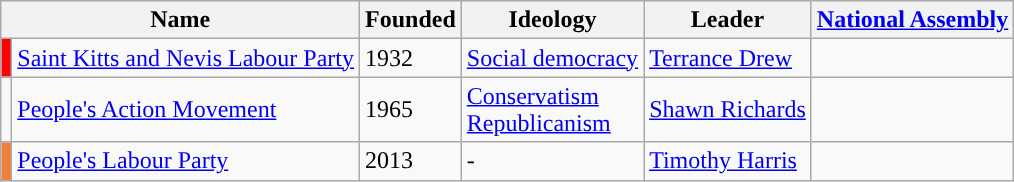<table class="wikitable">
<tr>
<th colspan=2>Name</th>
<th>Founded</th>
<th>Ideology</th>
<th>Leader</th>
<th><a href='#'>National Assembly</a></th>
</tr>
<tr>
<td style="background:red"></td>
<td><a href='#'>Saint Kitts and Nevis Labour Party</a></td>
<td>1932</td>
<td><a href='#'>Social democracy</a></td>
<td><a href='#'>Terrance Drew</a></td>
<td></td>
</tr>
<tr>
<td style="background:"></td>
<td><a href='#'>People's Action Movement</a></td>
<td>1965</td>
<td><a href='#'>Conservatism</a><br><a href='#'>Republicanism</a></td>
<td><a href='#'>Shawn Richards</a></td>
<td></td>
</tr>
<tr>
<td style="background:#EF8136;"></td>
<td><a href='#'>People's Labour Party</a></td>
<td>2013</td>
<td>-</td>
<td><a href='#'>Timothy Harris</a></td>
<td></td>
</tr>
</table>
